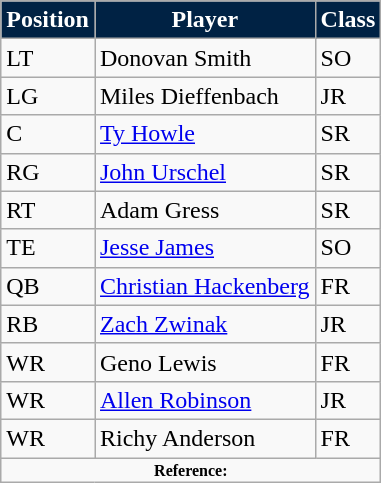<table class="wikitable">
<tr>
<th style="background:#024; color:#fff;">Position</th>
<th style="background:#024; color:#fff;">Player</th>
<th style="background:#024; color:#fff;">Class</th>
</tr>
<tr>
<td>LT</td>
<td>Donovan Smith</td>
<td>SO</td>
</tr>
<tr>
<td>LG</td>
<td>Miles Dieffenbach</td>
<td>JR</td>
</tr>
<tr>
<td>C</td>
<td><a href='#'>Ty Howle</a></td>
<td>SR</td>
</tr>
<tr>
<td>RG</td>
<td><a href='#'>John Urschel</a></td>
<td>SR</td>
</tr>
<tr>
<td>RT</td>
<td>Adam Gress</td>
<td>SR</td>
</tr>
<tr>
<td>TE</td>
<td><a href='#'>Jesse James</a></td>
<td>SO</td>
</tr>
<tr>
<td>QB</td>
<td><a href='#'>Christian Hackenberg</a></td>
<td>FR</td>
</tr>
<tr>
<td>RB</td>
<td><a href='#'>Zach Zwinak</a></td>
<td>JR</td>
</tr>
<tr>
<td>WR</td>
<td>Geno Lewis</td>
<td>FR</td>
</tr>
<tr>
<td>WR</td>
<td><a href='#'>Allen Robinson</a></td>
<td>JR</td>
</tr>
<tr>
<td>WR</td>
<td>Richy Anderson</td>
<td>FR</td>
</tr>
<tr>
<td colspan="3"  style="font-size:8pt; text-align:center;"><strong>Reference:</strong></td>
</tr>
</table>
